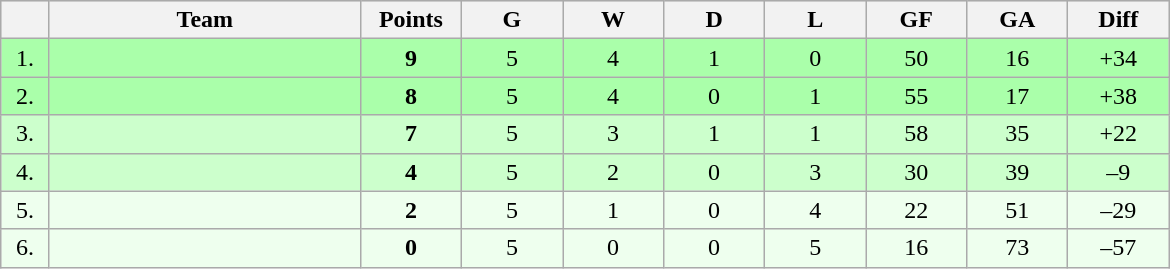<table class=wikitable style="text-align:center">
<tr bgcolor="#DCDCDC">
<th width="25"></th>
<th width="200">Team</th>
<th width="60">Points</th>
<th width="60">G</th>
<th width="60">W</th>
<th width="60">D</th>
<th width="60">L</th>
<th width="60">GF</th>
<th width="60">GA</th>
<th width="60">Diff</th>
</tr>
<tr bgcolor=#AAFFAA>
<td>1.</td>
<td align=left></td>
<td><strong>9</strong></td>
<td>5</td>
<td>4</td>
<td>1</td>
<td>0</td>
<td>50</td>
<td>16</td>
<td>+34</td>
</tr>
<tr bgcolor=#AAFFAA>
<td>2.</td>
<td align=left></td>
<td><strong>8</strong></td>
<td>5</td>
<td>4</td>
<td>0</td>
<td>1</td>
<td>55</td>
<td>17</td>
<td>+38</td>
</tr>
<tr bgcolor=#CCFFCC>
<td>3.</td>
<td align=left></td>
<td><strong>7</strong></td>
<td>5</td>
<td>3</td>
<td>1</td>
<td>1</td>
<td>58</td>
<td>35</td>
<td>+22</td>
</tr>
<tr bgcolor=#CCFFCC>
<td>4.</td>
<td align=left></td>
<td><strong>4</strong></td>
<td>5</td>
<td>2</td>
<td>0</td>
<td>3</td>
<td>30</td>
<td>39</td>
<td>–9</td>
</tr>
<tr bgcolor=#EEFFEE>
<td>5.</td>
<td align=left></td>
<td><strong>2</strong></td>
<td>5</td>
<td>1</td>
<td>0</td>
<td>4</td>
<td>22</td>
<td>51</td>
<td>–29</td>
</tr>
<tr bgcolor=#EEFFEE>
<td>6.</td>
<td align=left></td>
<td><strong>0</strong></td>
<td>5</td>
<td>0</td>
<td>0</td>
<td>5</td>
<td>16</td>
<td>73</td>
<td>–57</td>
</tr>
</table>
